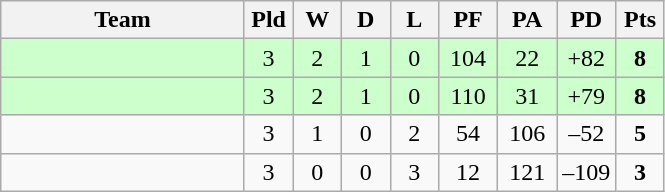<table class="wikitable" style="text-align:center;">
<tr>
<th width=155>Team</th>
<th width=25 abbr="Played">Pld</th>
<th width=25 abbr="Won">W</th>
<th width=25 abbr="Drawn">D</th>
<th width=25 abbr="Lost">L</th>
<th width=32 abbr="Points for">PF</th>
<th width=32 abbr="Points against">PA</th>
<th width=32 abbr="Points difference">PD</th>
<th width=25 abbr="Points">Pts</th>
</tr>
<tr style="background:#ccffcc">
<td align=left></td>
<td>3</td>
<td>2</td>
<td>1</td>
<td>0</td>
<td>104</td>
<td>22</td>
<td>+82</td>
<td><strong>8</strong></td>
</tr>
<tr style="background:#ccffcc">
<td align=left></td>
<td>3</td>
<td>2</td>
<td>1</td>
<td>0</td>
<td>110</td>
<td>31</td>
<td>+79</td>
<td><strong>8</strong></td>
</tr>
<tr>
<td align=left></td>
<td>3</td>
<td>1</td>
<td>0</td>
<td>2</td>
<td>54</td>
<td>106</td>
<td>–52</td>
<td><strong>5</strong></td>
</tr>
<tr>
<td align=left></td>
<td>3</td>
<td>0</td>
<td>0</td>
<td>3</td>
<td>12</td>
<td>121</td>
<td>–109</td>
<td><strong>3</strong></td>
</tr>
</table>
